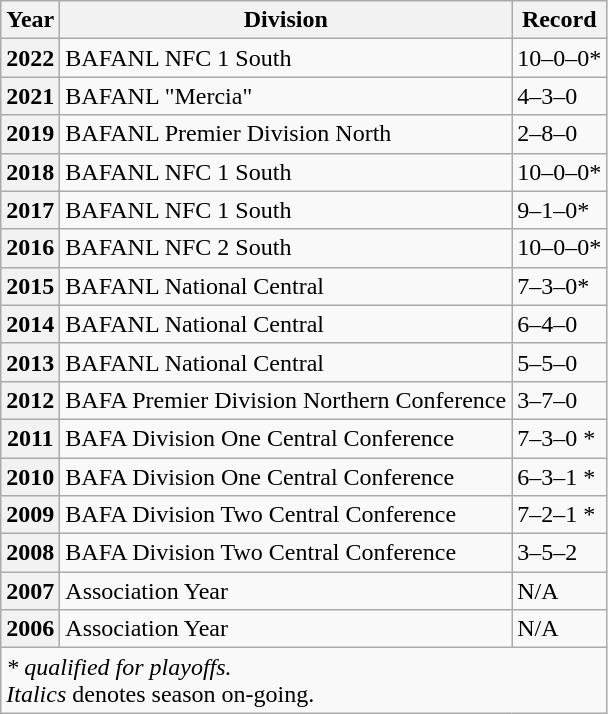<table class="wikitable">
<tr>
<th>Year</th>
<th>Division</th>
<th>Record</th>
</tr>
<tr>
<th>2022</th>
<td>BAFANL NFC 1 South</td>
<td>10–0–0*</td>
</tr>
<tr>
<th>2021</th>
<td>BAFANL "Mercia"</td>
<td>4–3–0</td>
</tr>
<tr>
<th>2019</th>
<td>BAFANL Premier Division North</td>
<td>2–8–0</td>
</tr>
<tr>
<th>2018</th>
<td>BAFANL NFC 1 South</td>
<td>10–0–0*</td>
</tr>
<tr>
<th>2017</th>
<td>BAFANL NFC 1 South</td>
<td>9–1–0*</td>
</tr>
<tr>
<th>2016</th>
<td>BAFANL NFC 2 South</td>
<td>10–0–0*</td>
</tr>
<tr>
<th>2015</th>
<td>BAFANL National Central</td>
<td>7–3–0*</td>
</tr>
<tr>
<th>2014</th>
<td>BAFANL National Central</td>
<td>6–4–0</td>
</tr>
<tr>
<th>2013</th>
<td>BAFANL National Central</td>
<td>5–5–0</td>
</tr>
<tr>
<th>2012</th>
<td>BAFA Premier Division Northern Conference</td>
<td>3–7–0</td>
</tr>
<tr>
<th>2011</th>
<td>BAFA Division One Central Conference</td>
<td>7–3–0 *</td>
</tr>
<tr>
<th>2010</th>
<td>BAFA Division One Central Conference</td>
<td>6–3–1 *</td>
</tr>
<tr>
<th>2009</th>
<td>BAFA Division Two Central Conference</td>
<td>7–2–1 *</td>
</tr>
<tr>
<th>2008</th>
<td>BAFA Division Two Central Conference</td>
<td>3–5–2</td>
</tr>
<tr>
<th>2007</th>
<td>Association Year</td>
<td>N/A</td>
</tr>
<tr>
<th>2006</th>
<td>Association Year</td>
<td>N/A</td>
</tr>
<tr>
<td colspan="3"><em>* qualified for playoffs.</em><br><em>Italics</em> denotes season on-going.</td>
</tr>
</table>
